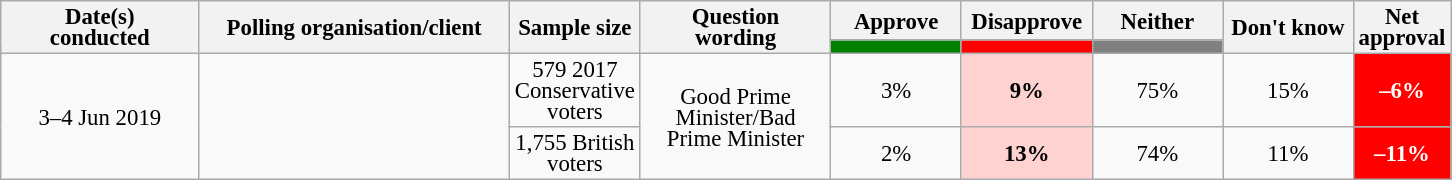<table class="wikitable collapsible sortable" style="text-align:center;font-size:95%;line-height:14px;">
<tr>
<th rowspan="2" style="width:125px;">Date(s)<br>conducted</th>
<th rowspan="2" style="width:200px;">Polling organisation/client</th>
<th rowspan="2" style="width:60px;">Sample size</th>
<th rowspan="2" style="width:120px;">Question<br>wording</th>
<th class="unsortable" style="width:80px;">Approve</th>
<th class="unsortable" style="width: 80px;">Disapprove</th>
<th class="unsortable" style="width:80px;">Neither</th>
<th rowspan="2" class="unsortable" style="width:80px;">Don't know</th>
<th rowspan="2" class="unsortable" style="width:20px;">Net approval</th>
</tr>
<tr>
<th class="unsortable" style="background:green;width:60px;"></th>
<th class="unsortable" style="background:red;width:60px;"></th>
<th class="unsortable" style="background:grey;width:60px;"></th>
</tr>
<tr>
<td rowspan="2">3–4 Jun 2019</td>
<td rowspan="2"></td>
<td>579 2017 Conservative voters</td>
<td rowspan="2">Good Prime Minister/Bad Prime Minister</td>
<td>3%</td>
<td style="background:#FFD2D2"><strong>9%</strong></td>
<td>75%</td>
<td>15%</td>
<td style="background:red;color:white;"><strong>–6%</strong></td>
</tr>
<tr>
<td>1,755 British voters</td>
<td>2%</td>
<td style="background:#FFD2D2"><strong>13%</strong></td>
<td>74%</td>
<td>11%</td>
<td style="background:red;color:white;"><strong>–11%</strong></td>
</tr>
</table>
